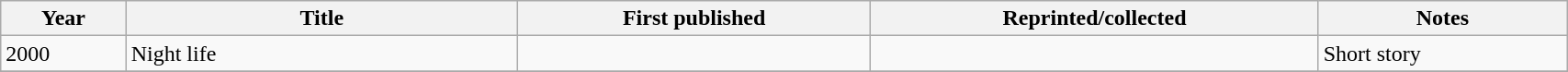<table class='wikitable sortable' width='90%'>
<tr>
<th>Year</th>
<th width="25%">Title</th>
<th>First published</th>
<th>Reprinted/collected</th>
<th>Notes</th>
</tr>
<tr>
<td>2000</td>
<td>Night life</td>
<td></td>
<td></td>
<td>Short story</td>
</tr>
<tr>
</tr>
</table>
